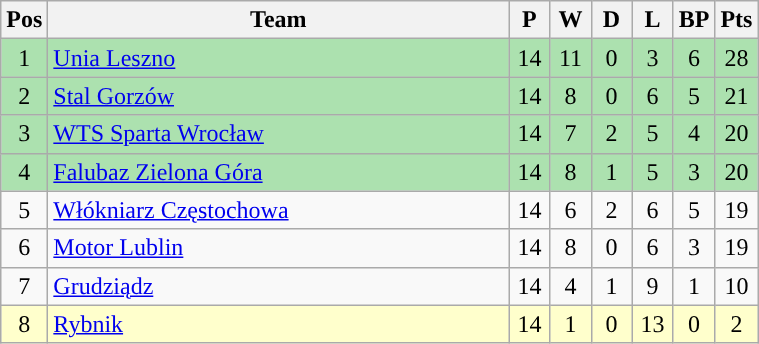<table class="wikitable" style="font-size: 100%">
<tr>
<th width=20>Pos</th>
<th width=300>Team</th>
<th width=20>P</th>
<th width=20>W</th>
<th width=20>D</th>
<th width=20>L</th>
<th width=20>BP</th>
<th width=20>Pts</th>
</tr>
<tr align=center style="background:#ACE1AF;">
<td>1</td>
<td align="left"><a href='#'>Unia Leszno</a></td>
<td>14</td>
<td>11</td>
<td>0</td>
<td>3</td>
<td>6</td>
<td>28</td>
</tr>
<tr align=center style="background:#ACE1AF;">
<td>2</td>
<td align="left"><a href='#'>Stal Gorzów</a></td>
<td>14</td>
<td>8</td>
<td>0</td>
<td>6</td>
<td>5</td>
<td>21</td>
</tr>
<tr align=center style="background:#ACE1AF;">
<td>3</td>
<td align="left"><a href='#'>WTS Sparta Wrocław</a></td>
<td>14</td>
<td>7</td>
<td>2</td>
<td>5</td>
<td>4</td>
<td>20</td>
</tr>
<tr align=center style="background:#ACE1AF;">
<td>4</td>
<td align="left"><a href='#'>Falubaz Zielona Góra</a></td>
<td>14</td>
<td>8</td>
<td>1</td>
<td>5</td>
<td>3</td>
<td>20</td>
</tr>
<tr align=center>
<td>5</td>
<td align="left"><a href='#'>Włókniarz Częstochowa</a></td>
<td>14</td>
<td>6</td>
<td>2</td>
<td>6</td>
<td>5</td>
<td>19</td>
</tr>
<tr align=center>
<td>6</td>
<td align="left"><a href='#'>Motor Lublin</a></td>
<td>14</td>
<td>8</td>
<td>0</td>
<td>6</td>
<td>3</td>
<td>19</td>
</tr>
<tr align=center>
<td>7</td>
<td align="left"><a href='#'>Grudziądz</a></td>
<td>14</td>
<td>4</td>
<td>1</td>
<td>9</td>
<td>1</td>
<td>10</td>
</tr>
<tr align=center style="background: #ffffcc;">
<td>8</td>
<td align="left"><a href='#'>Rybnik</a></td>
<td>14</td>
<td>1</td>
<td>0</td>
<td>13</td>
<td>0</td>
<td>2</td>
</tr>
</table>
